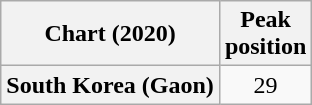<table class="wikitable plainrowheaders" style="text-align:center">
<tr>
<th>Chart (2020)</th>
<th>Peak<br>position</th>
</tr>
<tr>
<th scope="row">South Korea (Gaon)</th>
<td>29</td>
</tr>
</table>
